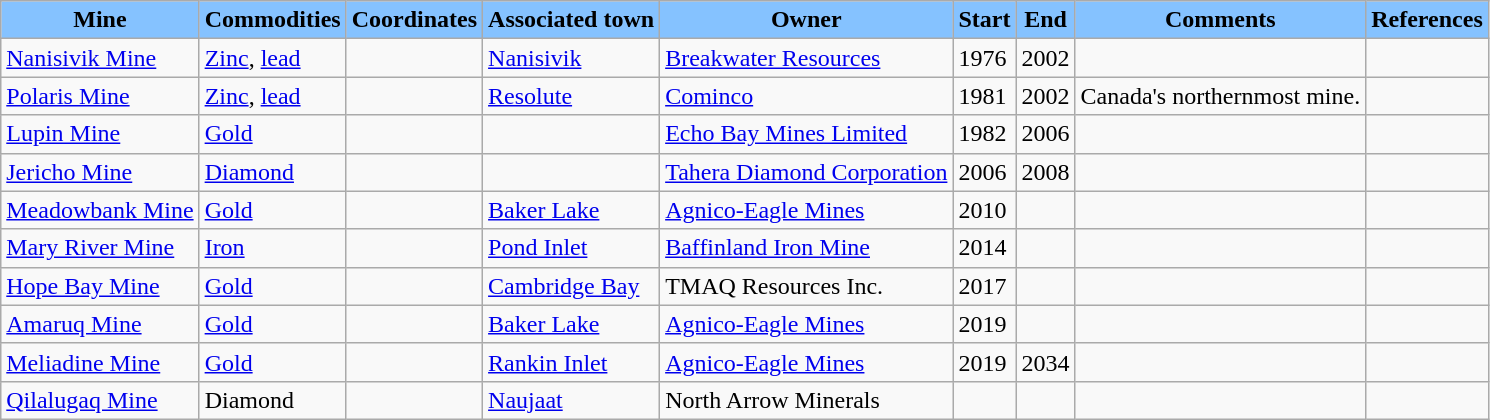<table class="sortable wikitable">
<tr>
<th style="background-color:#85C2FF" align="center"><strong>Mine</strong></th>
<th style="background-color:#85C2FF" align="center"><strong>Commodities</strong></th>
<th style="background-color:#85C2FF" align="center" class="unsortable"><strong>Coordinates</strong></th>
<th style="background-color:#85C2FF" align="center"><strong>Associated town</strong></th>
<th style="background-color:#85C2FF" align="center"><strong>Owner</strong></th>
<th style="background-color:#85C2FF" align="center"><strong>Start</strong></th>
<th style="background-color:#85C2FF" align="center"><strong>End</strong></th>
<th style="background-color:#85C2FF" align="center" class="unsortable"><strong>Comments</strong></th>
<th style="background-color:#85C2FF" align="center" class="unsortable"><strong>References</strong></th>
</tr>
<tr>
<td><a href='#'>Nanisivik Mine</a></td>
<td><a href='#'>Zinc</a>, <a href='#'>lead</a></td>
<td><small></small></td>
<td><a href='#'>Nanisivik</a></td>
<td><a href='#'>Breakwater Resources</a></td>
<td>1976</td>
<td>2002</td>
<td></td>
<td></td>
</tr>
<tr>
<td><a href='#'>Polaris Mine</a></td>
<td><a href='#'>Zinc</a>, <a href='#'>lead</a></td>
<td><small></small></td>
<td><a href='#'>Resolute</a></td>
<td><a href='#'>Cominco</a></td>
<td>1981</td>
<td>2002</td>
<td>Canada's northernmost mine.</td>
<td></td>
</tr>
<tr>
<td><a href='#'>Lupin Mine</a></td>
<td><a href='#'>Gold</a></td>
<td><small></small></td>
<td></td>
<td><a href='#'>Echo Bay Mines Limited</a></td>
<td>1982</td>
<td>2006</td>
<td></td>
<td></td>
</tr>
<tr>
<td><a href='#'>Jericho Mine</a></td>
<td><a href='#'>Diamond</a></td>
<td><small></small></td>
<td></td>
<td><a href='#'>Tahera Diamond Corporation</a></td>
<td>2006</td>
<td>2008</td>
<td></td>
<td></td>
</tr>
<tr>
<td><a href='#'>Meadowbank Mine</a></td>
<td><a href='#'>Gold</a></td>
<td><small></small></td>
<td><a href='#'>Baker Lake</a></td>
<td><a href='#'>Agnico-Eagle Mines</a></td>
<td>2010</td>
<td></td>
<td></td>
<td></td>
</tr>
<tr>
<td><a href='#'>Mary River Mine</a></td>
<td><a href='#'>Iron</a></td>
<td><small></small></td>
<td><a href='#'>Pond Inlet</a></td>
<td><a href='#'>Baffinland Iron Mine</a></td>
<td>2014</td>
<td></td>
<td></td>
<td></td>
</tr>
<tr>
<td><a href='#'>Hope Bay Mine</a></td>
<td><a href='#'>Gold</a></td>
<td><small></small></td>
<td><a href='#'>Cambridge Bay</a></td>
<td>TMAQ Resources Inc.</td>
<td>2017</td>
<td></td>
<td></td>
<td></td>
</tr>
<tr>
<td><a href='#'>Amaruq Mine</a></td>
<td><a href='#'>Gold</a></td>
<td><small></small></td>
<td><a href='#'>Baker Lake</a></td>
<td><a href='#'>Agnico-Eagle Mines</a></td>
<td>2019</td>
<td></td>
<td></td>
<td></td>
</tr>
<tr>
<td><a href='#'>Meliadine Mine</a></td>
<td><a href='#'>Gold</a></td>
<td><small></small></td>
<td><a href='#'>Rankin Inlet</a></td>
<td><a href='#'>Agnico-Eagle Mines</a></td>
<td>2019</td>
<td>2034</td>
<td></td>
<td></td>
</tr>
<tr>
<td><a href='#'>Qilalugaq Mine</a></td>
<td>Diamond</td>
<td></td>
<td><a href='#'>Naujaat</a></td>
<td>North Arrow Minerals</td>
<td></td>
<td></td>
<td></td>
<td></td>
</tr>
</table>
